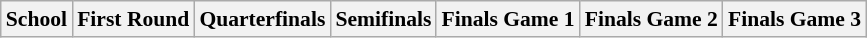<table class="sortable wikitable" style="white-space:nowrap; font-size:90%;">
<tr>
<th>School</th>
<th>First Round</th>
<th>Quarterfinals</th>
<th>Semifinals</th>
<th>Finals Game 1</th>
<th>Finals Game 2</th>
<th>Finals Game 3</th>
</tr>
</table>
